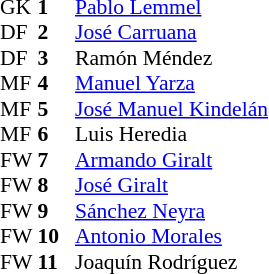<table cellspacing="0" cellpadding="0" style="font-size:90%; margin:0.2em auto;">
<tr>
<th width="25"></th>
<th width="25"></th>
</tr>
<tr>
<td>GK</td>
<td><strong>1</strong></td>
<td> <a href='#'>Pablo Lemmel</a></td>
</tr>
<tr>
<td>DF</td>
<td><strong>2</strong></td>
<td> <a href='#'>José Carruana</a></td>
</tr>
<tr>
<td>DF</td>
<td><strong>3</strong></td>
<td> Ramón Méndez</td>
</tr>
<tr>
<td>MF</td>
<td><strong>4</strong></td>
<td> <a href='#'>Manuel Yarza</a></td>
</tr>
<tr>
<td>MF</td>
<td><strong>5</strong></td>
<td> <a href='#'>José Manuel Kindelán</a></td>
</tr>
<tr>
<td>MF</td>
<td><strong>6</strong></td>
<td> Luis Heredia</td>
</tr>
<tr>
<td>FW</td>
<td><strong>7</strong></td>
<td> <a href='#'>Armando Giralt</a></td>
</tr>
<tr>
<td>FW</td>
<td><strong>8</strong></td>
<td> <a href='#'>José Giralt</a></td>
</tr>
<tr>
<td>FW</td>
<td><strong>9</strong></td>
<td> <a href='#'>Sánchez Neyra</a></td>
</tr>
<tr>
<td>FW</td>
<td><strong>10</strong></td>
<td> <a href='#'>Antonio Morales</a></td>
</tr>
<tr>
<td>FW</td>
<td><strong>11</strong></td>
<td> Joaquín Rodríguez</td>
</tr>
</table>
